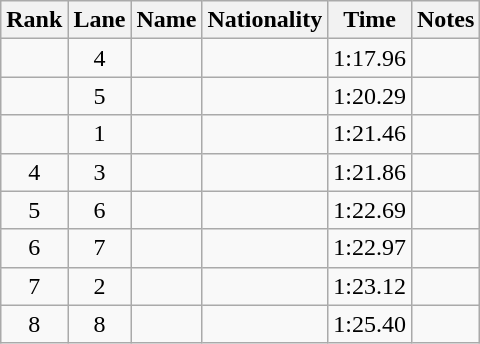<table class="wikitable sortable" style="text-align:center">
<tr>
<th>Rank</th>
<th>Lane</th>
<th>Name</th>
<th>Nationality</th>
<th>Time</th>
<th>Notes</th>
</tr>
<tr>
<td></td>
<td>4</td>
<td align=left></td>
<td align=left></td>
<td>1:17.96</td>
<td><strong></strong></td>
</tr>
<tr>
<td></td>
<td>5</td>
<td align=left></td>
<td align=left></td>
<td>1:20.29</td>
<td></td>
</tr>
<tr>
<td></td>
<td>1</td>
<td align=left></td>
<td align=left></td>
<td>1:21.46</td>
<td></td>
</tr>
<tr>
<td>4</td>
<td>3</td>
<td align=left></td>
<td align=left></td>
<td>1:21.86</td>
<td></td>
</tr>
<tr>
<td>5</td>
<td>6</td>
<td align=left></td>
<td align=left></td>
<td>1:22.69</td>
<td></td>
</tr>
<tr>
<td>6</td>
<td>7</td>
<td align=left></td>
<td align=left></td>
<td>1:22.97</td>
<td></td>
</tr>
<tr>
<td>7</td>
<td>2</td>
<td align=left></td>
<td align=left></td>
<td>1:23.12</td>
<td></td>
</tr>
<tr>
<td>8</td>
<td>8</td>
<td align=left></td>
<td align=left></td>
<td>1:25.40</td>
<td></td>
</tr>
</table>
